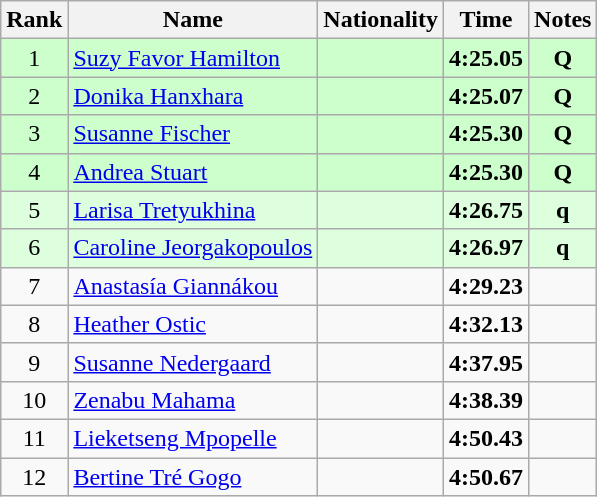<table class="wikitable sortable" style="text-align:center">
<tr>
<th>Rank</th>
<th>Name</th>
<th>Nationality</th>
<th>Time</th>
<th>Notes</th>
</tr>
<tr bgcolor=ccffcc>
<td>1</td>
<td align=left><a href='#'>Suzy Favor Hamilton</a></td>
<td align=left></td>
<td><strong>4:25.05</strong></td>
<td><strong>Q</strong></td>
</tr>
<tr bgcolor=ccffcc>
<td>2</td>
<td align=left><a href='#'>Donika Hanxhara</a></td>
<td align=left></td>
<td><strong>4:25.07</strong></td>
<td><strong>Q</strong></td>
</tr>
<tr bgcolor=ccffcc>
<td>3</td>
<td align=left><a href='#'>Susanne Fischer</a></td>
<td align=left></td>
<td><strong>4:25.30</strong></td>
<td><strong>Q</strong></td>
</tr>
<tr bgcolor=ccffcc>
<td>4</td>
<td align=left><a href='#'>Andrea Stuart</a></td>
<td align=left></td>
<td><strong>4:25.30</strong></td>
<td><strong>Q</strong></td>
</tr>
<tr bgcolor=ddffdd>
<td>5</td>
<td align=left><a href='#'>Larisa Tretyukhina</a></td>
<td align=left></td>
<td><strong>4:26.75</strong></td>
<td><strong>q</strong></td>
</tr>
<tr bgcolor=ddffdd>
<td>6</td>
<td align=left><a href='#'>Caroline Jeorgakopoulos</a></td>
<td align=left></td>
<td><strong>4:26.97</strong></td>
<td><strong>q</strong></td>
</tr>
<tr>
<td>7</td>
<td align=left><a href='#'>Anastasía Giannákou</a></td>
<td align=left></td>
<td><strong>4:29.23</strong></td>
<td></td>
</tr>
<tr>
<td>8</td>
<td align=left><a href='#'>Heather Ostic</a></td>
<td align=left></td>
<td><strong>4:32.13</strong></td>
<td></td>
</tr>
<tr>
<td>9</td>
<td align=left><a href='#'>Susanne Nedergaard</a></td>
<td align=left></td>
<td><strong>4:37.95</strong></td>
<td></td>
</tr>
<tr>
<td>10</td>
<td align=left><a href='#'>Zenabu Mahama</a></td>
<td align=left></td>
<td><strong>4:38.39</strong></td>
<td></td>
</tr>
<tr>
<td>11</td>
<td align=left><a href='#'>Lieketseng Mpopelle</a></td>
<td align=left></td>
<td><strong>4:50.43</strong></td>
<td></td>
</tr>
<tr>
<td>12</td>
<td align=left><a href='#'>Bertine Tré Gogo</a></td>
<td align=left></td>
<td><strong>4:50.67</strong></td>
<td></td>
</tr>
</table>
